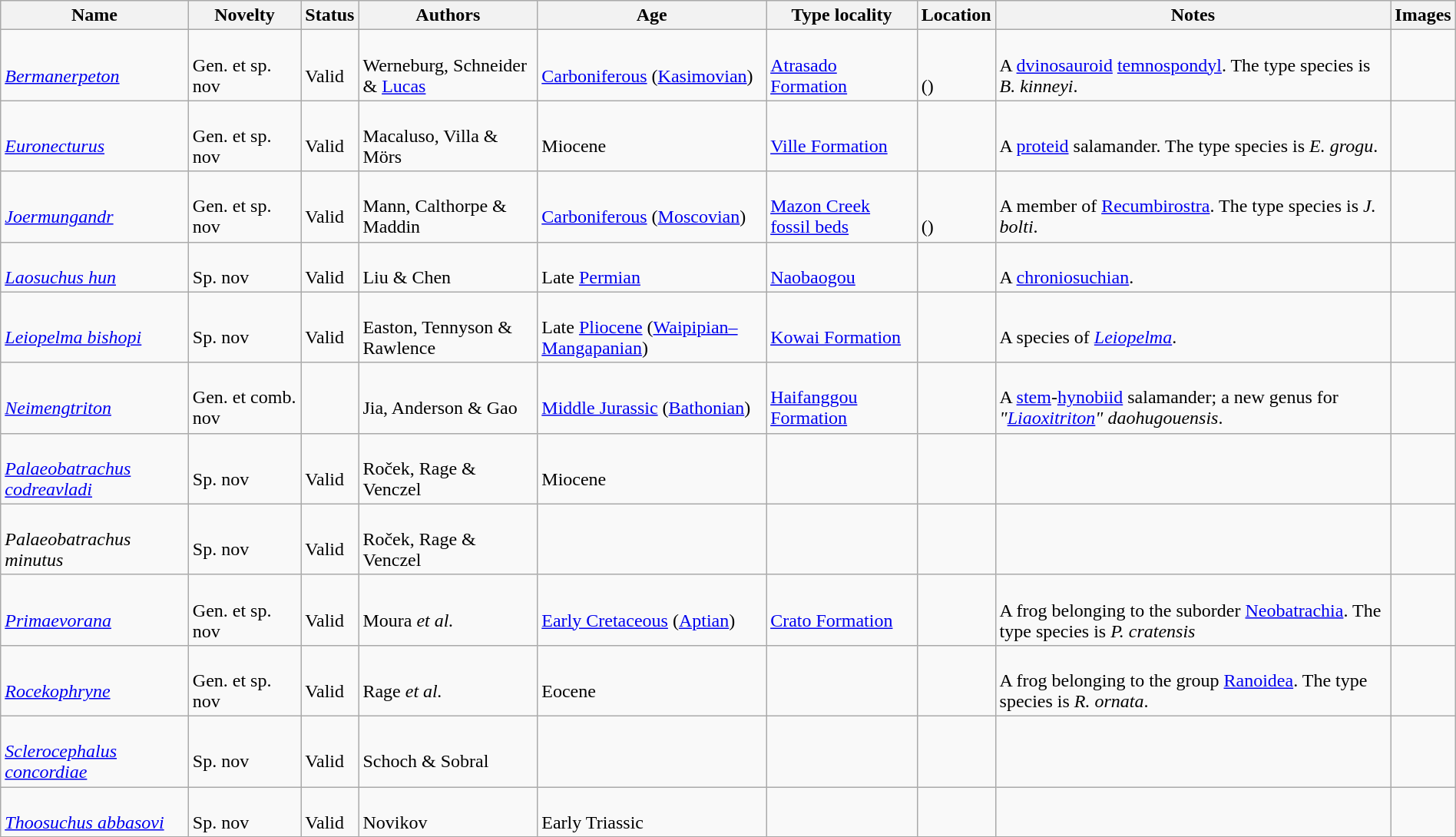<table class="wikitable sortable" align="center" width="100%">
<tr>
<th>Name</th>
<th>Novelty</th>
<th>Status</th>
<th>Authors</th>
<th>Age</th>
<th>Type locality</th>
<th>Location</th>
<th>Notes</th>
<th>Images</th>
</tr>
<tr>
<td><br><em><a href='#'>Bermanerpeton</a></em></td>
<td><br>Gen. et sp. nov</td>
<td><br>Valid</td>
<td><br>Werneburg, Schneider & <a href='#'>Lucas</a></td>
<td><br><a href='#'>Carboniferous</a> (<a href='#'>Kasimovian</a>)</td>
<td><br><a href='#'>Atrasado Formation</a></td>
<td><br><br>()</td>
<td><br>A <a href='#'>dvinosauroid</a> <a href='#'>temnospondyl</a>. The type species is <em>B. kinneyi</em>.</td>
<td></td>
</tr>
<tr>
<td><br><em><a href='#'>Euronecturus</a></em></td>
<td><br>Gen. et sp. nov</td>
<td><br>Valid</td>
<td><br>Macaluso, Villa & Mörs</td>
<td><br>Miocene</td>
<td><br><a href='#'>Ville Formation</a></td>
<td><br></td>
<td><br>A <a href='#'>proteid</a> salamander. The type species is <em>E. grogu</em>.</td>
<td></td>
</tr>
<tr>
<td><br><em><a href='#'>Joermungandr</a></em></td>
<td><br>Gen. et sp. nov</td>
<td><br>Valid</td>
<td><br>Mann, Calthorpe & Maddin</td>
<td><br><a href='#'>Carboniferous</a> (<a href='#'>Moscovian</a>)</td>
<td><br><a href='#'>Mazon Creek fossil beds</a></td>
<td><br><br>()</td>
<td><br>A member of <a href='#'>Recumbirostra</a>. The type species is <em>J. bolti</em>.</td>
<td></td>
</tr>
<tr>
<td><br><em><a href='#'>Laosuchus hun</a></em></td>
<td><br>Sp. nov</td>
<td><br>Valid</td>
<td><br>Liu & Chen</td>
<td><br>Late <a href='#'>Permian</a></td>
<td><br><a href='#'>Naobaogou</a></td>
<td><br></td>
<td><br>A <a href='#'>chroniosuchian</a>.</td>
<td><br></td>
</tr>
<tr>
<td><br><em><a href='#'>Leiopelma bishopi</a></em></td>
<td><br>Sp. nov</td>
<td><br>Valid</td>
<td><br>Easton, Tennyson & Rawlence</td>
<td><br>Late <a href='#'>Pliocene</a> (<a href='#'>Waipipian–Mangapanian</a>)</td>
<td><br><a href='#'>Kowai Formation</a></td>
<td><br></td>
<td><br>A species of <em><a href='#'>Leiopelma</a></em>.</td>
<td></td>
</tr>
<tr>
<td><br><em><a href='#'>Neimengtriton</a></em></td>
<td><br>Gen. et comb. nov</td>
<td></td>
<td><br>Jia, Anderson & Gao</td>
<td><br><a href='#'>Middle Jurassic</a> (<a href='#'>Bathonian</a>)</td>
<td><br><a href='#'>Haifanggou Formation</a></td>
<td><br></td>
<td><br>A <a href='#'>stem</a>-<a href='#'>hynobiid</a> salamander; a new genus for <em>"<a href='#'>Liaoxitriton</a>" daohugouensis</em>.</td>
<td></td>
</tr>
<tr>
<td><br><em><a href='#'>Palaeobatrachus codreavladi</a></em></td>
<td><br>Sp. nov</td>
<td><br>Valid</td>
<td><br>Roček, Rage & Venczel</td>
<td><br>Miocene</td>
<td></td>
<td></td>
<td></td>
<td></td>
</tr>
<tr>
<td><br><em>Palaeobatrachus minutus</em></td>
<td><br>Sp. nov</td>
<td><br>Valid</td>
<td><br>Roček, Rage & Venczel</td>
<td></td>
<td></td>
<td></td>
<td></td>
<td></td>
</tr>
<tr>
<td><br><em><a href='#'>Primaevorana</a></em></td>
<td><br>Gen. et sp. nov</td>
<td><br>Valid</td>
<td><br>Moura <em>et al.</em></td>
<td><br><a href='#'>Early Cretaceous</a> (<a href='#'>Aptian</a>)</td>
<td><br><a href='#'>Crato Formation</a></td>
<td><br></td>
<td><br>A frog belonging to the suborder <a href='#'>Neobatrachia</a>. The type species is <em>P. cratensis</em></td>
<td></td>
</tr>
<tr>
<td><br><em><a href='#'>Rocekophryne</a></em></td>
<td><br>Gen. et sp. nov</td>
<td><br>Valid</td>
<td><br>Rage <em>et al.</em></td>
<td><br>Eocene</td>
<td></td>
<td><br></td>
<td><br>A frog belonging to the group <a href='#'>Ranoidea</a>. The type species is <em>R. ornata</em>.</td>
<td></td>
</tr>
<tr>
<td><br><em><a href='#'>Sclerocephalus concordiae</a></em></td>
<td><br>Sp. nov</td>
<td><br>Valid</td>
<td><br>Schoch & Sobral</td>
<td></td>
<td></td>
<td><br></td>
<td></td>
<td></td>
</tr>
<tr>
<td><br><em><a href='#'>Thoosuchus abbasovi</a></em></td>
<td><br>Sp. nov</td>
<td><br>Valid</td>
<td><br>Novikov</td>
<td><br>Early Triassic</td>
<td></td>
<td><br></td>
<td></td>
<td></td>
</tr>
<tr>
</tr>
</table>
